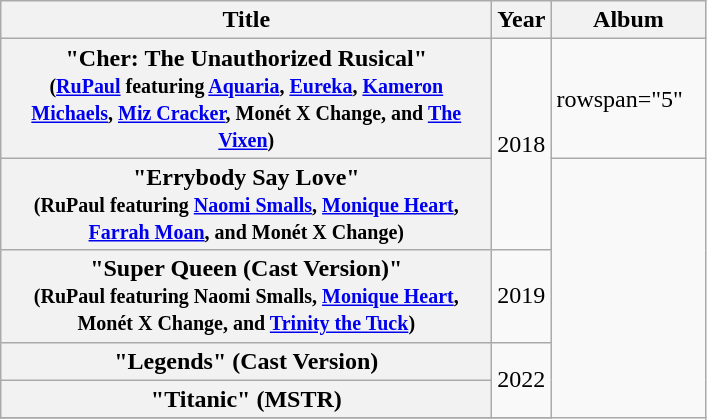<table class="wikitable plainrowheaders" style="text-align:left;">
<tr>
<th scope="col" style="width:20em;">Title</th>
<th scope="col" style="width:2em;">Year</th>
<th scope="col" style="width:6em;">Album</th>
</tr>
<tr>
<th scope="row">"Cher: The Unauthorized Rusical"<br><small>(<a href='#'>RuPaul</a> featuring <a href='#'>Aquaria</a>, <a href='#'>Eureka</a>, <a href='#'>Kameron Michaels</a>, <a href='#'>Miz Cracker</a>, Monét X Change, and <a href='#'>The Vixen</a>)</small></th>
<td rowspan="2">2018</td>
<td>rowspan="5" </td>
</tr>
<tr>
<th scope="row">"Errybody Say Love"<br><small>(RuPaul featuring <a href='#'>Naomi Smalls</a>, <a href='#'>Monique Heart</a>, <a href='#'>Farrah Moan</a>, and Monét X Change)</small></th>
</tr>
<tr>
<th scope="row">"Super Queen (Cast Version)"<br><small>(RuPaul featuring Naomi Smalls, <a href='#'>Monique Heart</a>, Monét X Change, and <a href='#'>Trinity the Tuck</a>)</small></th>
<td>2019</td>
</tr>
<tr>
<th scope="row">"Legends" (Cast Version)<br></th>
<td rowspan="2">2022</td>
</tr>
<tr>
<th scope="row">"Titanic" (MSTR)<br></th>
</tr>
<tr>
</tr>
</table>
